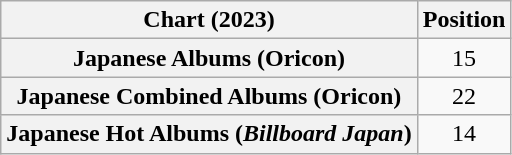<table class="wikitable sortable plainrowheaders" style="text-align:center">
<tr>
<th scope="col">Chart (2023)</th>
<th scope="col">Position</th>
</tr>
<tr>
<th scope="row">Japanese Albums (Oricon)</th>
<td>15</td>
</tr>
<tr>
<th scope="row">Japanese Combined Albums (Oricon)</th>
<td>22</td>
</tr>
<tr>
<th scope="row">Japanese Hot Albums (<em>Billboard Japan</em>)</th>
<td>14</td>
</tr>
</table>
